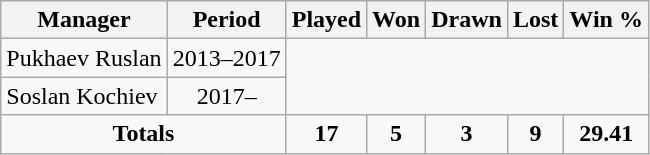<table class="wikitable sortable" style="text-align:center;">
<tr>
<th>Manager</th>
<th>Period</th>
<th>Played</th>
<th>Won</th>
<th>Drawn</th>
<th>Lost</th>
<th>Win %</th>
</tr>
<tr>
<td style="text-align: left;"> Pukhaev Ruslan</td>
<td>2013–2017<br></td>
</tr>
<tr>
<td style="text-align: left;"> Soslan Kochiev</td>
<td>2017–<br></td>
</tr>
<tr>
<td colspan="2"><strong>Totals</strong></td>
<td><strong>17</strong></td>
<td><strong>5</strong></td>
<td><strong>3</strong></td>
<td><strong>9</strong></td>
<td><strong>29.41</strong></td>
</tr>
</table>
